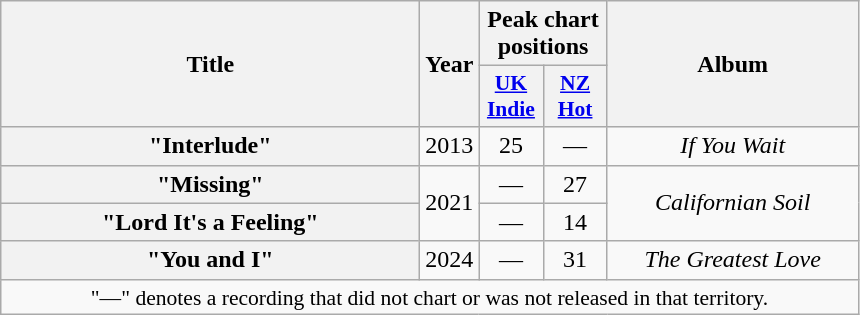<table class="wikitable plainrowheaders" style="text-align:center;">
<tr>
<th scope="col" rowspan="2" style="width:17em;">Title</th>
<th scope="col" rowspan="2" style="width:1em;">Year</th>
<th scope="col" colspan="2">Peak chart positions</th>
<th scope="col" rowspan="2" style="width:10em;">Album</th>
</tr>
<tr>
<th scope="col" style="width:2.5em;font-size:90%;"><a href='#'>UK<br>Indie</a><br></th>
<th scope="col" style="width:2.5em;font-size:90%;"><a href='#'>NZ<br>Hot</a><br></th>
</tr>
<tr>
<th scope="row">"Interlude"</th>
<td>2013</td>
<td>25</td>
<td>—</td>
<td><em>If You Wait</em></td>
</tr>
<tr>
<th scope="row">"Missing"</th>
<td rowspan="2">2021</td>
<td>—</td>
<td>27</td>
<td rowspan="2"><em>Californian Soil</em></td>
</tr>
<tr>
<th scope="row">"Lord It's a Feeling"</th>
<td>—</td>
<td>14</td>
</tr>
<tr>
<th scope="row">"You and I"</th>
<td>2024</td>
<td>—</td>
<td>31</td>
<td><em>The Greatest Love</em></td>
</tr>
<tr>
<td colspan="5" style="font-size:90%">"—" denotes a recording that did not chart or was not released in that territory.</td>
</tr>
</table>
